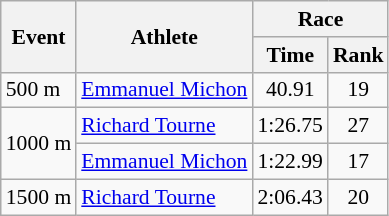<table class="wikitable" border="1" style="font-size:90%">
<tr>
<th rowspan=2>Event</th>
<th rowspan=2>Athlete</th>
<th colspan=2>Race</th>
</tr>
<tr>
<th>Time</th>
<th>Rank</th>
</tr>
<tr>
<td>500 m</td>
<td><a href='#'>Emmanuel Michon</a></td>
<td align=center>40.91</td>
<td align=center>19</td>
</tr>
<tr>
<td rowspan=2>1000 m</td>
<td><a href='#'>Richard Tourne</a></td>
<td align=center>1:26.75</td>
<td align=center>27</td>
</tr>
<tr>
<td><a href='#'>Emmanuel Michon</a></td>
<td align=center>1:22.99</td>
<td align=center>17</td>
</tr>
<tr>
<td>1500 m</td>
<td><a href='#'>Richard Tourne</a></td>
<td align=center>2:06.43</td>
<td align=center>20</td>
</tr>
</table>
